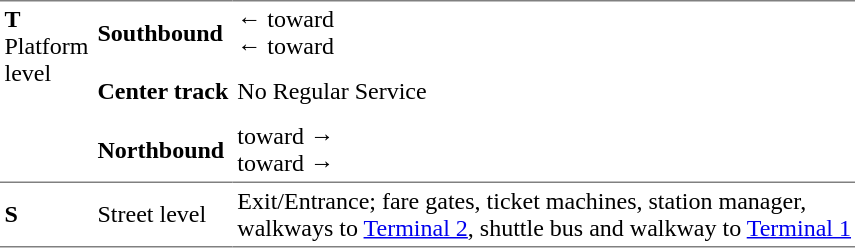<table table border=0 cellspacing=0 cellpadding=3>
<tr>
<td style="border-top:solid 1px gray;border-bottom:solid 1px gray" rowspan=5 valign=top><strong>T</strong><br>Platform level</td>
<td style="border-top:solid 1px gray"><strong>Southbound</strong></td>
<td style="border-top:solid 1px gray">←  toward  <br>←  toward  </td>
</tr>
<tr>
<td style="border-bottom:solid 2px var(--color-emphasized);border-right:solid 2px var(--color-emphasized);border-left:solid 2px var(--color-emphasized);border-top:solid 2px var(--color-emphasized);text-align:center" colspan=2></td>
</tr>
<tr>
<td><strong>Center track</strong></td>
<td>No Regular Service</td>
</tr>
<tr>
<td style="border-bottom:solid 2px var(--color-emphasized);border-right:solid 2px var(--color-emphasized);border-left:solid 2px var(--color-emphasized);border-top:solid 2px var(--color-emphasized);text-align:center" colspan=2></td>
</tr>
<tr>
<td style="border-bottom:solid 1px gray"><strong>Northbound</strong></td>
<td style="border-bottom:solid 1px gray"> toward   →<br>  toward   →</td>
</tr>
<tr>
<td style="border-bottom:solid 1px gray" width=50><strong>S</strong></td>
<td style="border-bottom:solid 1px gray">Street level</td>
<td style="border-bottom:solid 1px gray">Exit/Entrance; fare gates, ticket machines, station manager, <br>walkways to <a href='#'>Terminal 2</a>, shuttle bus and walkway to <a href='#'>Terminal 1</a></td>
</tr>
</table>
